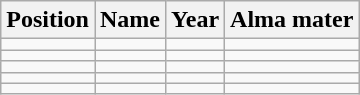<table class="wikitable">
<tr>
<th>Position</th>
<th>Name</th>
<th>Year</th>
<th>Alma mater</th>
</tr>
<tr>
<td></td>
<td></td>
<td></td>
<td></td>
</tr>
<tr>
<td></td>
<td></td>
<td></td>
<td></td>
</tr>
<tr>
<td></td>
<td></td>
<td></td>
<td></td>
</tr>
<tr>
<td></td>
<td></td>
<td></td>
<td></td>
</tr>
<tr>
<td></td>
<td></td>
<td></td>
<td></td>
</tr>
</table>
